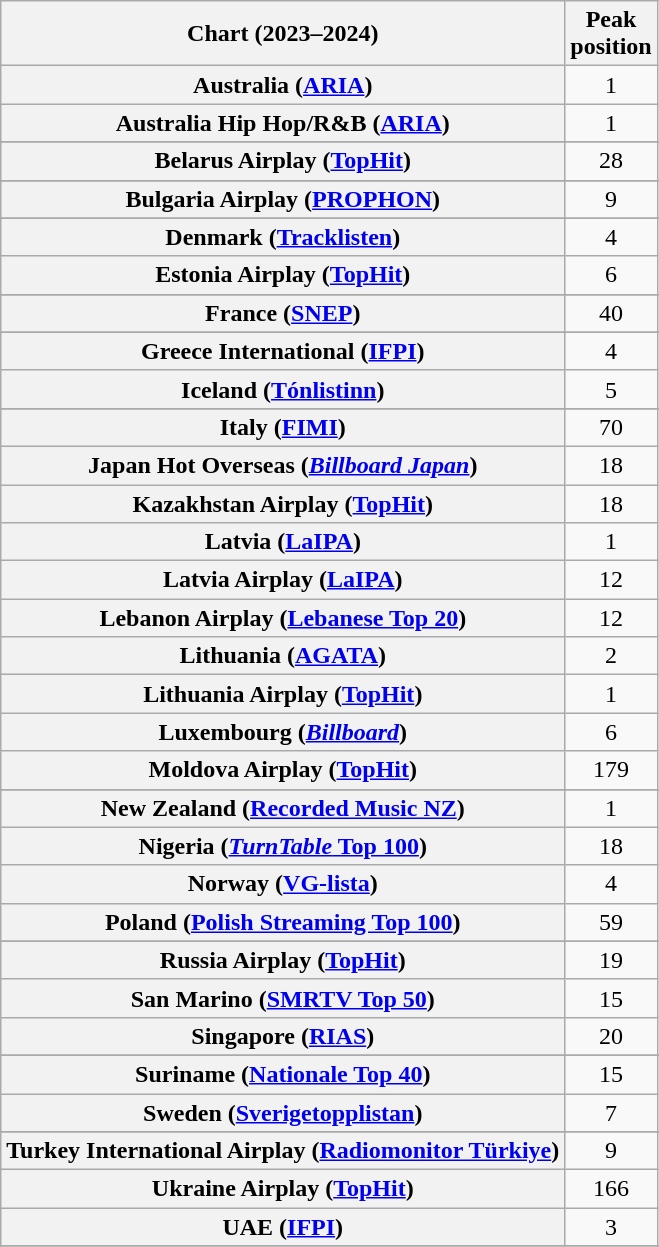<table class="wikitable sortable plainrowheaders" style="text-align:center">
<tr>
<th scope="col">Chart (2023–2024)</th>
<th scope="col">Peak<br>position</th>
</tr>
<tr>
<th scope="row">Australia (<a href='#'>ARIA</a>)</th>
<td>1</td>
</tr>
<tr>
<th scope="row">Australia Hip Hop/R&B (<a href='#'>ARIA</a>)</th>
<td>1</td>
</tr>
<tr>
</tr>
<tr>
<th scope="row">Belarus Airplay (<a href='#'>TopHit</a>)</th>
<td>28</td>
</tr>
<tr>
</tr>
<tr>
</tr>
<tr>
<th scope="row">Bulgaria Airplay (<a href='#'>PROPHON</a>)</th>
<td>9</td>
</tr>
<tr>
</tr>
<tr>
</tr>
<tr>
</tr>
<tr>
</tr>
<tr>
</tr>
<tr>
<th scope="row">Denmark (<a href='#'>Tracklisten</a>)</th>
<td>4</td>
</tr>
<tr>
<th scope="row">Estonia Airplay (<a href='#'>TopHit</a>)</th>
<td>6</td>
</tr>
<tr>
</tr>
<tr>
<th scope="row">France (<a href='#'>SNEP</a>)</th>
<td>40</td>
</tr>
<tr>
</tr>
<tr>
</tr>
<tr>
<th scope="row">Greece International (<a href='#'>IFPI</a>)</th>
<td>4</td>
</tr>
<tr>
<th scope="row">Iceland (<a href='#'>Tónlistinn</a>)</th>
<td>5</td>
</tr>
<tr>
</tr>
<tr>
<th scope="row">Italy (<a href='#'>FIMI</a>)</th>
<td>70</td>
</tr>
<tr>
<th scope="row">Japan Hot Overseas (<em><a href='#'>Billboard Japan</a></em>)</th>
<td>18</td>
</tr>
<tr>
<th scope="row">Kazakhstan Airplay (<a href='#'>TopHit</a>)</th>
<td>18</td>
</tr>
<tr>
<th scope="row">Latvia (<a href='#'>LaIPA</a>)</th>
<td>1</td>
</tr>
<tr>
<th scope="row">Latvia Airplay (<a href='#'>LaIPA</a>)</th>
<td>12</td>
</tr>
<tr>
<th scope="row">Lebanon Airplay (<a href='#'>Lebanese Top 20</a>)</th>
<td>12</td>
</tr>
<tr>
<th scope="row">Lithuania (<a href='#'>AGATA</a>)</th>
<td>2</td>
</tr>
<tr>
<th scope="row">Lithuania Airplay (<a href='#'>TopHit</a>)</th>
<td>1</td>
</tr>
<tr>
<th scope="row">Luxembourg (<em><a href='#'>Billboard</a></em>)</th>
<td>6</td>
</tr>
<tr>
<th scope="row">Moldova Airplay (<a href='#'>TopHit</a>)</th>
<td>179</td>
</tr>
<tr>
</tr>
<tr>
</tr>
<tr>
<th scope="row">New Zealand (<a href='#'>Recorded Music NZ</a>)</th>
<td>1</td>
</tr>
<tr>
<th scope="row">Nigeria (<a href='#'><em>TurnTable</em> Top 100</a>)</th>
<td>18</td>
</tr>
<tr>
<th scope="row">Norway (<a href='#'>VG-lista</a>)</th>
<td>4</td>
</tr>
<tr>
<th scope="row">Poland (<a href='#'>Polish Streaming Top 100</a>)</th>
<td>59</td>
</tr>
<tr>
</tr>
<tr>
</tr>
<tr>
<th scope="row">Russia Airplay (<a href='#'>TopHit</a>)</th>
<td>19</td>
</tr>
<tr>
<th scope="row">San Marino (<a href='#'>SMRTV Top 50</a>)</th>
<td>15</td>
</tr>
<tr>
<th scope="row">Singapore (<a href='#'>RIAS</a>)</th>
<td>20</td>
</tr>
<tr>
</tr>
<tr>
</tr>
<tr>
</tr>
<tr>
<th scope="row">Suriname (<a href='#'>Nationale Top 40</a>)</th>
<td>15</td>
</tr>
<tr>
<th scope="row">Sweden (<a href='#'>Sverigetopplistan</a>)</th>
<td>7</td>
</tr>
<tr>
</tr>
<tr>
<th scope="row">Turkey International Airplay (<a href='#'>Radiomonitor Türkiye</a>)</th>
<td>9</td>
</tr>
<tr>
<th scope="row">Ukraine Airplay (<a href='#'>TopHit</a>)</th>
<td>166</td>
</tr>
<tr>
<th scope="row">UAE (<a href='#'>IFPI</a>)</th>
<td>3</td>
</tr>
<tr>
</tr>
<tr>
</tr>
<tr>
</tr>
<tr>
</tr>
<tr>
</tr>
<tr>
</tr>
<tr>
</tr>
</table>
